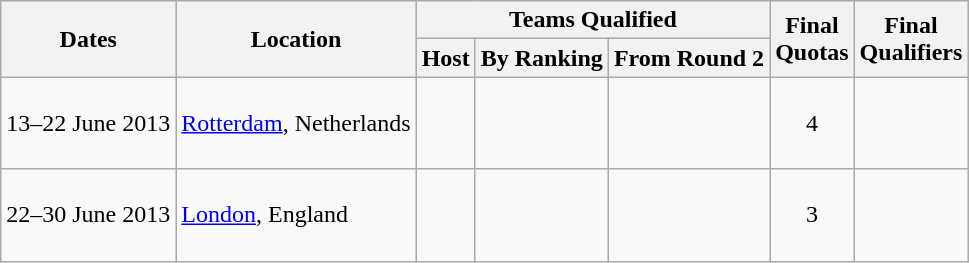<table class=wikitable>
<tr>
<th rowspan=2>Dates</th>
<th rowspan=2>Location</th>
<th colspan=3>Teams Qualified</th>
<th rowspan=2>Final<br>Quotas</th>
<th rowspan=2>Final<br>Qualifiers</th>
</tr>
<tr>
<th>Host</th>
<th>By Ranking</th>
<th>From Round 2</th>
</tr>
<tr>
<td>13–22 June 2013</td>
<td><a href='#'>Rotterdam</a>, Netherlands</td>
<td></td>
<td><br><br></td>
<td><br><br><br></td>
<td align=center>4</td>
<td><br><br><br></td>
</tr>
<tr>
<td>22–30 June 2013</td>
<td><a href='#'>London</a>, England</td>
<td></td>
<td><br><br></td>
<td><br><br><br></td>
<td align=center>3</td>
<td><br><br></td>
</tr>
</table>
